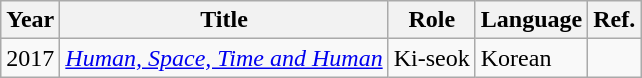<table class="wikitable">
<tr>
<th>Year</th>
<th>Title</th>
<th>Role</th>
<th>Language</th>
<th>Ref.</th>
</tr>
<tr>
<td>2017</td>
<td><em><a href='#'>Human, Space, Time and Human</a></em></td>
<td>Ki-seok</td>
<td>Korean</td>
<td></td>
</tr>
</table>
